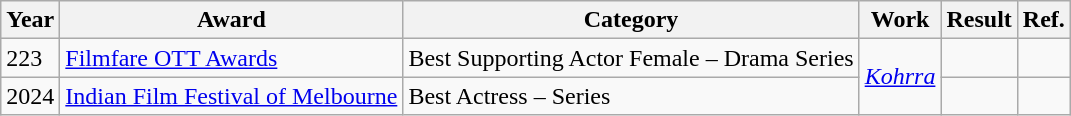<table class="wikitable">
<tr>
<th>Year</th>
<th>Award</th>
<th>Category</th>
<th>Work</th>
<th>Result</th>
<th>Ref.</th>
</tr>
<tr>
<td>223</td>
<td><a href='#'>Filmfare OTT Awards</a></td>
<td>Best Supporting Actor Female – Drama Series</td>
<td rowspan="2"><em><a href='#'>Kohrra</a></em></td>
<td></td>
<td></td>
</tr>
<tr>
<td>2024</td>
<td><a href='#'>Indian Film Festival of Melbourne</a></td>
<td>Best Actress – Series</td>
<td></td>
<td></td>
</tr>
</table>
